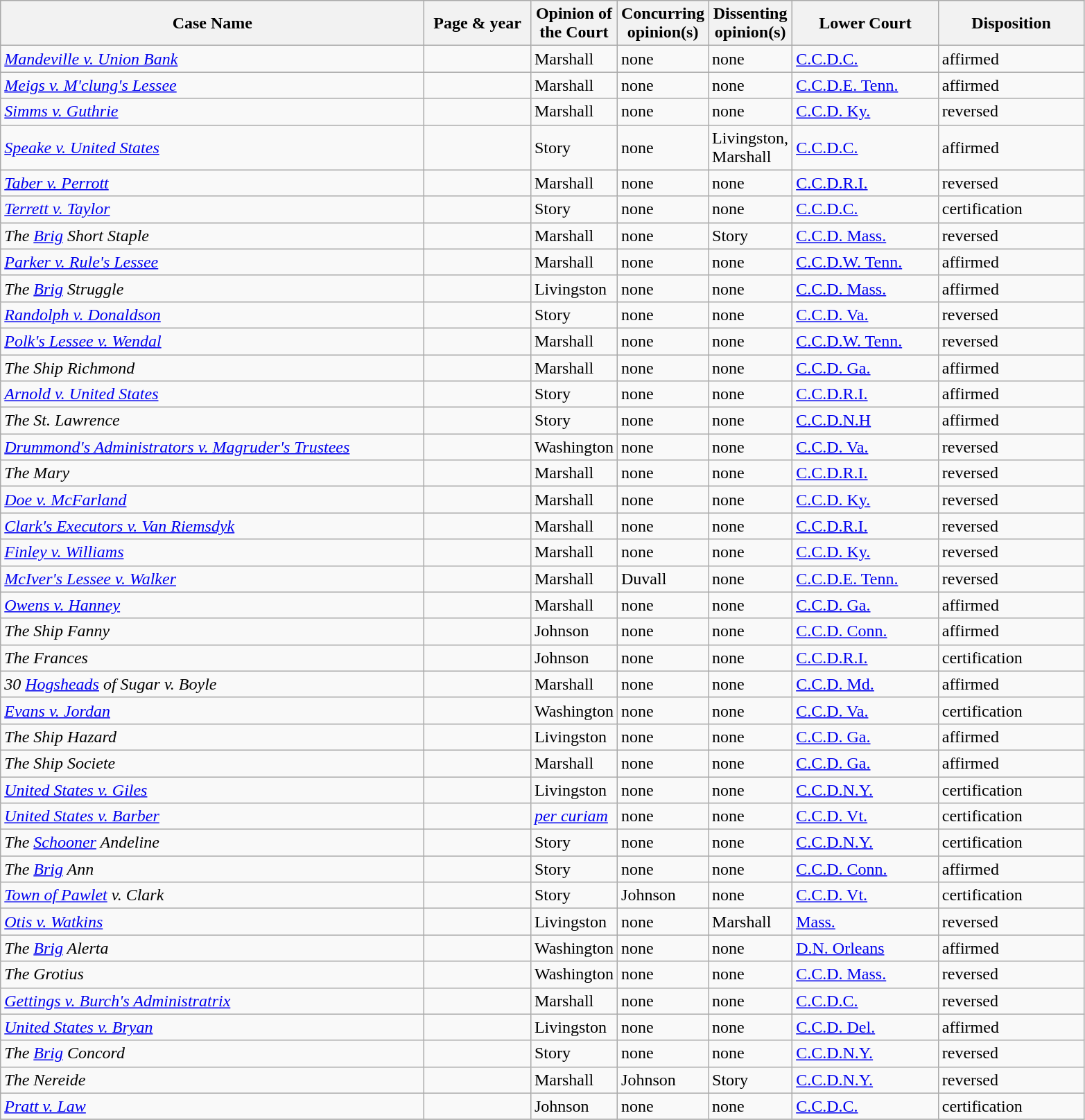<table class="wikitable sortable">
<tr>
<th scope="col" style="width: 400px;">Case Name</th>
<th scope="col" style="width: 95px;">Page & year</th>
<th scope="col" style="width: 10px;">Opinion of the Court</th>
<th scope="col" style="width: 10px;">Concurring opinion(s)</th>
<th scope="col" style="width: 10px;">Dissenting opinion(s)</th>
<th scope="col" style="width: 133px;">Lower Court</th>
<th scope="col" style="width: 133px;">Disposition</th>
</tr>
<tr>
<td><em><a href='#'>Mandeville v. Union Bank</a></em></td>
<td align="right"></td>
<td>Marshall</td>
<td>none</td>
<td>none</td>
<td><a href='#'>C.C.D.C.</a></td>
<td>affirmed</td>
</tr>
<tr>
<td><em><a href='#'>Meigs v. M'clung's Lessee</a></em></td>
<td align="right"></td>
<td>Marshall</td>
<td>none</td>
<td>none</td>
<td><a href='#'>C.C.D.E. Tenn.</a></td>
<td>affirmed</td>
</tr>
<tr>
<td><em><a href='#'>Simms v. Guthrie</a></em></td>
<td align="right"></td>
<td>Marshall</td>
<td>none</td>
<td>none</td>
<td><a href='#'>C.C.D. Ky.</a></td>
<td>reversed</td>
</tr>
<tr>
<td><em><a href='#'>Speake v. United States</a></em></td>
<td align="right"></td>
<td>Story</td>
<td>none</td>
<td>Livingston, Marshall</td>
<td><a href='#'>C.C.D.C.</a></td>
<td>affirmed</td>
</tr>
<tr>
<td><em><a href='#'>Taber v. Perrott</a></em></td>
<td align="right"></td>
<td>Marshall</td>
<td>none</td>
<td>none</td>
<td><a href='#'>C.C.D.R.I.</a></td>
<td>reversed</td>
</tr>
<tr>
<td><em><a href='#'>Terrett v. Taylor</a></em></td>
<td align="right"></td>
<td>Story</td>
<td>none</td>
<td>none</td>
<td><a href='#'>C.C.D.C.</a></td>
<td>certification</td>
</tr>
<tr>
<td><em>The <a href='#'>Brig</a> Short Staple</em></td>
<td align="right"></td>
<td>Marshall</td>
<td>none</td>
<td>Story</td>
<td><a href='#'>C.C.D. Mass.</a></td>
<td>reversed</td>
</tr>
<tr>
<td><em><a href='#'>Parker v. Rule's Lessee</a></em></td>
<td align="right"></td>
<td>Marshall</td>
<td>none</td>
<td>none</td>
<td><a href='#'>C.C.D.W. Tenn.</a></td>
<td>affirmed</td>
</tr>
<tr>
<td><em>The <a href='#'>Brig</a> Struggle</em></td>
<td align="right"></td>
<td>Livingston</td>
<td>none</td>
<td>none</td>
<td><a href='#'>C.C.D. Mass.</a></td>
<td>affirmed</td>
</tr>
<tr>
<td><em><a href='#'>Randolph v. Donaldson</a></em></td>
<td align="right"></td>
<td>Story</td>
<td>none</td>
<td>none</td>
<td><a href='#'>C.C.D. Va.</a></td>
<td>reversed</td>
</tr>
<tr>
<td><em><a href='#'>Polk's Lessee v. Wendal</a></em></td>
<td align="right"></td>
<td>Marshall</td>
<td>none</td>
<td>none</td>
<td><a href='#'>C.C.D.W. Tenn.</a></td>
<td>reversed</td>
</tr>
<tr>
<td><em>The Ship Richmond</em></td>
<td align="right"></td>
<td>Marshall</td>
<td>none</td>
<td>none</td>
<td><a href='#'>C.C.D. Ga.</a></td>
<td>affirmed</td>
</tr>
<tr>
<td><em><a href='#'>Arnold v. United States</a></em></td>
<td align="right"></td>
<td>Story</td>
<td>none</td>
<td>none</td>
<td><a href='#'>C.C.D.R.I.</a></td>
<td>affirmed</td>
</tr>
<tr>
<td><em>The St. Lawrence</em></td>
<td align="right"></td>
<td>Story</td>
<td>none</td>
<td>none</td>
<td><a href='#'>C.C.D.N.H</a></td>
<td>affirmed</td>
</tr>
<tr>
<td><em><a href='#'>Drummond's Administrators v. Magruder's Trustees</a></em></td>
<td align="right"></td>
<td>Washington</td>
<td>none</td>
<td>none</td>
<td><a href='#'>C.C.D. Va.</a></td>
<td>reversed</td>
</tr>
<tr>
<td><em>The Mary</em></td>
<td align="right"></td>
<td>Marshall</td>
<td>none</td>
<td>none</td>
<td><a href='#'>C.C.D.R.I.</a></td>
<td>reversed</td>
</tr>
<tr>
<td><em><a href='#'>Doe v. McFarland</a></em></td>
<td align="right"></td>
<td>Marshall</td>
<td>none</td>
<td>none</td>
<td><a href='#'>C.C.D. Ky.</a></td>
<td>reversed</td>
</tr>
<tr>
<td><em><a href='#'>Clark's Executors v. Van Riemsdyk</a></em></td>
<td align="right"></td>
<td>Marshall</td>
<td>none</td>
<td>none</td>
<td><a href='#'>C.C.D.R.I.</a></td>
<td>reversed</td>
</tr>
<tr>
<td><em><a href='#'>Finley v. Williams</a></em></td>
<td align="right"></td>
<td>Marshall</td>
<td>none</td>
<td>none</td>
<td><a href='#'>C.C.D. Ky.</a></td>
<td>reversed</td>
</tr>
<tr>
<td><em><a href='#'>McIver's Lessee v. Walker</a></em></td>
<td align="right"></td>
<td>Marshall</td>
<td>Duvall</td>
<td>none</td>
<td><a href='#'>C.C.D.E. Tenn.</a></td>
<td>reversed</td>
</tr>
<tr>
<td><em><a href='#'>Owens v. Hanney</a></em></td>
<td align="right"></td>
<td>Marshall</td>
<td>none</td>
<td>none</td>
<td><a href='#'>C.C.D. Ga.</a></td>
<td>affirmed</td>
</tr>
<tr>
<td><em>The Ship Fanny</em></td>
<td align="right"></td>
<td>Johnson</td>
<td>none</td>
<td>none</td>
<td><a href='#'>C.C.D. Conn.</a></td>
<td>affirmed</td>
</tr>
<tr>
<td><em>The Frances</em></td>
<td align="right"></td>
<td>Johnson</td>
<td>none</td>
<td>none</td>
<td><a href='#'>C.C.D.R.I.</a></td>
<td>certification</td>
</tr>
<tr>
<td><em>30 <a href='#'>Hogsheads</a> of Sugar v. Boyle</em></td>
<td align="right"></td>
<td>Marshall</td>
<td>none</td>
<td>none</td>
<td><a href='#'>C.C.D. Md.</a></td>
<td>affirmed</td>
</tr>
<tr>
<td><em><a href='#'>Evans v. Jordan</a></em></td>
<td align="right"></td>
<td>Washington</td>
<td>none</td>
<td>none</td>
<td><a href='#'>C.C.D. Va.</a></td>
<td>certification</td>
</tr>
<tr>
<td><em>The Ship Hazard</em></td>
<td align="right"></td>
<td>Livingston</td>
<td>none</td>
<td>none</td>
<td><a href='#'>C.C.D. Ga.</a></td>
<td>affirmed</td>
</tr>
<tr>
<td><em>The Ship Societe</em></td>
<td align="right"></td>
<td>Marshall</td>
<td>none</td>
<td>none</td>
<td><a href='#'>C.C.D. Ga.</a></td>
<td>affirmed</td>
</tr>
<tr>
<td><em><a href='#'>United States v. Giles</a></em></td>
<td align="right"></td>
<td>Livingston</td>
<td>none</td>
<td>none</td>
<td><a href='#'>C.C.D.N.Y.</a></td>
<td>certification</td>
</tr>
<tr>
<td><em><a href='#'>United States v. Barber</a></em></td>
<td align="right"></td>
<td><em><a href='#'>per curiam</a> </em></td>
<td>none</td>
<td>none</td>
<td><a href='#'>C.C.D. Vt.</a></td>
<td>certification</td>
</tr>
<tr>
<td><em>The <a href='#'>Schooner</a> Andeline</em></td>
<td align="right"></td>
<td>Story</td>
<td>none</td>
<td>none</td>
<td><a href='#'>C.C.D.N.Y.</a></td>
<td>certification</td>
</tr>
<tr>
<td><em>The <a href='#'>Brig</a> Ann</em></td>
<td align="right"></td>
<td>Story</td>
<td>none</td>
<td>none</td>
<td><a href='#'>C.C.D. Conn.</a></td>
<td>affirmed</td>
</tr>
<tr>
<td><em><a href='#'>Town of Pawlet</a> v. Clark</em></td>
<td align="right"></td>
<td>Story</td>
<td>Johnson</td>
<td>none</td>
<td><a href='#'>C.C.D. Vt.</a></td>
<td>certification</td>
</tr>
<tr>
<td><em><a href='#'>Otis v. Watkins</a></em></td>
<td align="right"></td>
<td>Livingston</td>
<td>none</td>
<td>Marshall</td>
<td><a href='#'>Mass.</a></td>
<td>reversed</td>
</tr>
<tr>
<td><em>The <a href='#'>Brig</a> Alerta</em></td>
<td align="right"></td>
<td>Washington</td>
<td>none</td>
<td>none</td>
<td><a href='#'>D.N. Orleans</a></td>
<td>affirmed</td>
</tr>
<tr>
<td><em>The Grotius</em></td>
<td align="right"></td>
<td>Washington</td>
<td>none</td>
<td>none</td>
<td><a href='#'>C.C.D. Mass.</a></td>
<td>reversed</td>
</tr>
<tr>
<td><em><a href='#'>Gettings v. Burch's Administratrix</a></em></td>
<td align="right"></td>
<td>Marshall</td>
<td>none</td>
<td>none</td>
<td><a href='#'>C.C.D.C.</a></td>
<td>reversed</td>
</tr>
<tr>
<td><em><a href='#'>United States v. Bryan</a></em></td>
<td align="right"></td>
<td>Livingston</td>
<td>none</td>
<td>none</td>
<td><a href='#'>C.C.D. Del.</a></td>
<td>affirmed</td>
</tr>
<tr>
<td><em>The <a href='#'>Brig</a> Concord</em></td>
<td align="right"></td>
<td>Story</td>
<td>none</td>
<td>none</td>
<td><a href='#'>C.C.D.N.Y.</a></td>
<td>reversed</td>
</tr>
<tr>
<td><em>The Nereide</em></td>
<td align="right"></td>
<td>Marshall</td>
<td>Johnson</td>
<td>Story</td>
<td><a href='#'>C.C.D.N.Y.</a></td>
<td>reversed</td>
</tr>
<tr>
<td><em><a href='#'>Pratt v. Law</a></em></td>
<td align="right"></td>
<td>Johnson</td>
<td>none</td>
<td>none</td>
<td><a href='#'>C.C.D.C.</a></td>
<td>certification</td>
</tr>
<tr>
</tr>
</table>
